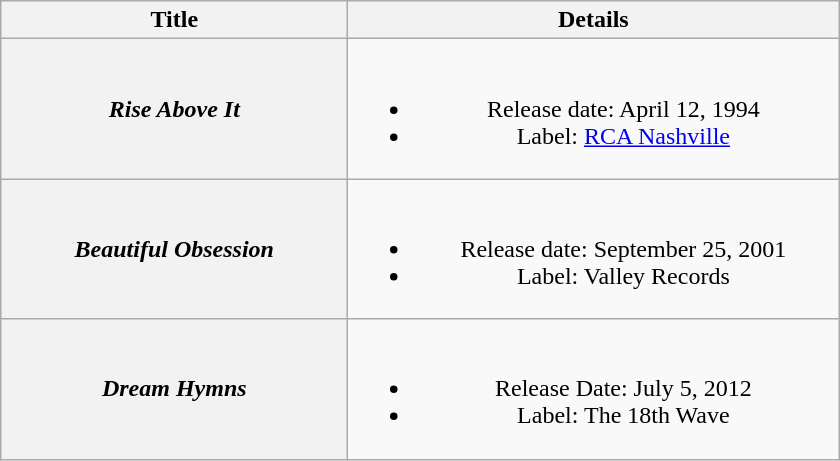<table class="wikitable plainrowheaders" style="text-align:center;">
<tr>
<th style="width:14em;">Title</th>
<th style="width:20em;">Details</th>
</tr>
<tr>
<th scope="row"><em>Rise Above It</em></th>
<td><br><ul><li>Release date: April 12, 1994</li><li>Label: <a href='#'>RCA Nashville</a></li></ul></td>
</tr>
<tr>
<th scope="row"><em>Beautiful Obsession</em></th>
<td><br><ul><li>Release date: September 25, 2001</li><li>Label: Valley Records</li></ul></td>
</tr>
<tr>
<th scope="row"><em>Dream Hymns</em></th>
<td><br><ul><li>Release Date: July 5, 2012</li><li>Label: The 18th Wave</li></ul></td>
</tr>
</table>
